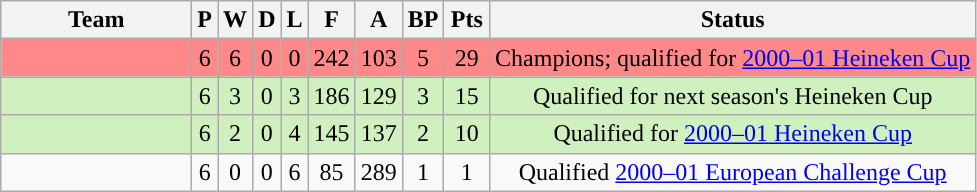<table class="wikitable" style="text-align:center;">
<tr>
<th width="120px">Team</th>
<th>P</th>
<th>W</th>
<th>D</th>
<th>L</th>
<th width="23px">F</th>
<th width="23px">A</th>
<th>BP</th>
<th width="23px">Pts</th>
<th>Status</th>
</tr>
<tr bgcolor="#FF8888">
<td></td>
<td>6</td>
<td>6</td>
<td>0</td>
<td>0</td>
<td>242</td>
<td>103</td>
<td>5</td>
<td>29</td>
<td>Champions; qualified for <a href='#'>2000–01 Heineken Cup</a></td>
</tr>
<tr bgcolor="#D0F0C0">
<td></td>
<td>6</td>
<td>3</td>
<td>0</td>
<td>3</td>
<td>186</td>
<td>129</td>
<td>3</td>
<td>15</td>
<td>Qualified for next season's Heineken Cup</td>
</tr>
<tr bgcolor="#D0F0C0">
<td></td>
<td>6</td>
<td>2</td>
<td>0</td>
<td>4</td>
<td>145</td>
<td>137</td>
<td>2</td>
<td>10</td>
<td>Qualified for <a href='#'>2000–01 Heineken Cup</a></td>
</tr>
<tr>
<td></td>
<td>6</td>
<td>0</td>
<td>0</td>
<td>6</td>
<td>85</td>
<td>289</td>
<td>1</td>
<td>1</td>
<td>Qualified <a href='#'>2000–01 European Challenge Cup</a></td>
</tr>
</table>
